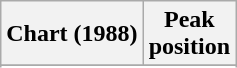<table class="wikitable sortable plainrowheaders" style="text-align:center">
<tr>
<th scope="col">Chart (1988)</th>
<th scope="col">Peak<br>position</th>
</tr>
<tr>
</tr>
<tr>
</tr>
</table>
